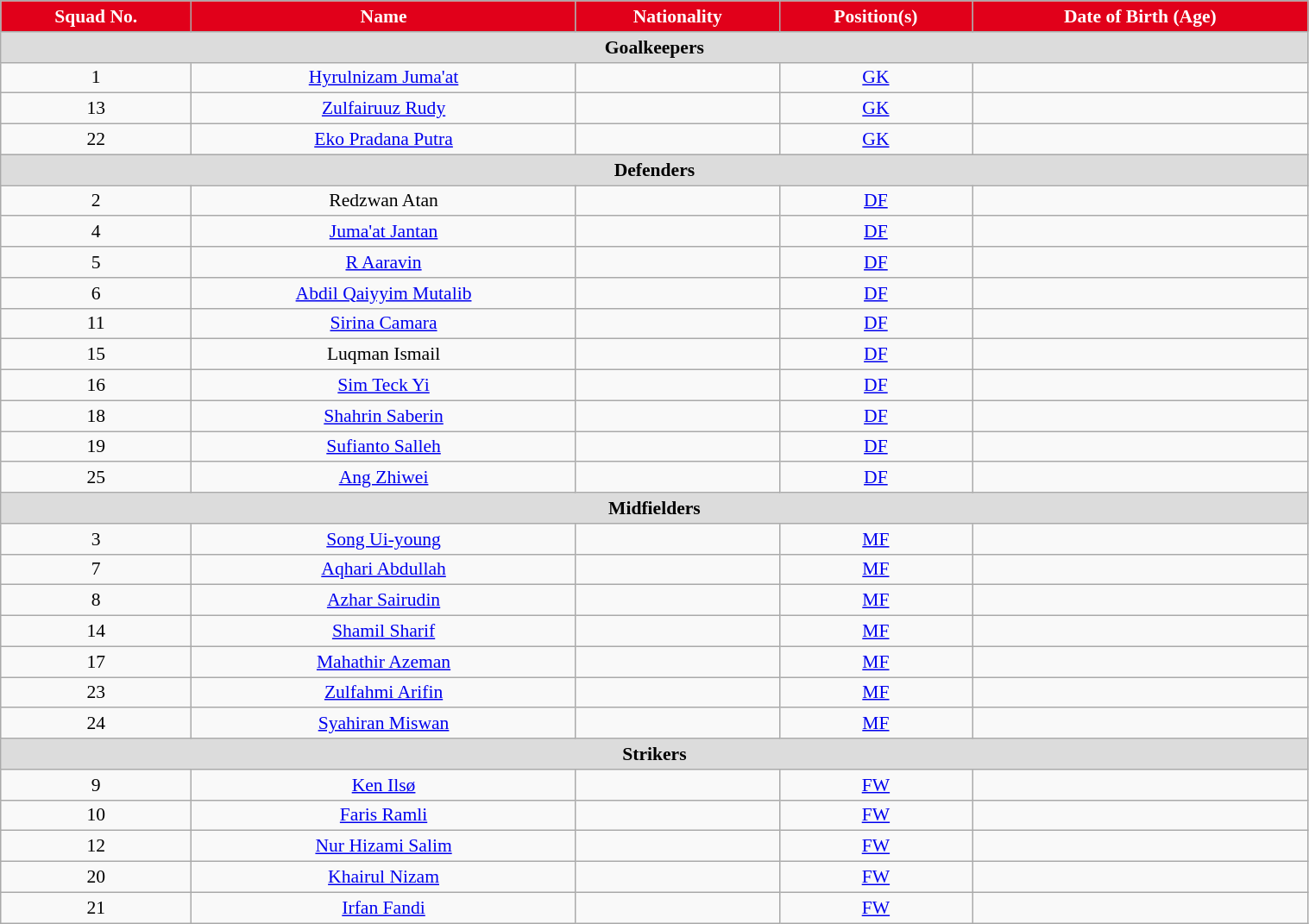<table class="wikitable" style="text-align:center; font-size:90%; width:80%;">
<tr>
<th style="background:#e1001a; color:white; text-align:center;">Squad No.</th>
<th style="background:#e1001a; color:white; text-align:center;">Name</th>
<th style="background:#e1001a; color:white; text-align:center;">Nationality</th>
<th style="background:#e1001a; color:white; text-align:center;">Position(s)</th>
<th style="background:#e1001a; color:white; text-align:center;">Date of Birth (Age)</th>
</tr>
<tr>
<th colspan="5" style="background:#dcdcdc; text-align:center">Goalkeepers</th>
</tr>
<tr>
<td>1</td>
<td><a href='#'>Hyrulnizam Juma'at</a></td>
<td></td>
<td><a href='#'>GK</a></td>
<td></td>
</tr>
<tr>
<td>13</td>
<td><a href='#'>Zulfairuuz Rudy</a></td>
<td></td>
<td><a href='#'>GK</a></td>
<td></td>
</tr>
<tr>
<td>22</td>
<td><a href='#'>Eko Pradana Putra</a></td>
<td></td>
<td><a href='#'>GK</a></td>
<td></td>
</tr>
<tr>
<th colspan="5" style="background:#dcdcdc; text-align:center">Defenders</th>
</tr>
<tr>
<td>2</td>
<td>Redzwan Atan</td>
<td></td>
<td><a href='#'>DF</a></td>
<td></td>
</tr>
<tr>
<td>4</td>
<td><a href='#'>Juma'at Jantan</a></td>
<td></td>
<td><a href='#'>DF</a></td>
<td></td>
</tr>
<tr>
<td>5</td>
<td><a href='#'>R Aaravin</a></td>
<td></td>
<td><a href='#'>DF</a></td>
<td></td>
</tr>
<tr>
<td>6</td>
<td><a href='#'>Abdil Qaiyyim Mutalib</a></td>
<td></td>
<td><a href='#'>DF</a></td>
<td></td>
</tr>
<tr>
<td>11</td>
<td><a href='#'>Sirina Camara</a></td>
<td></td>
<td><a href='#'>DF</a></td>
<td></td>
</tr>
<tr>
<td>15</td>
<td>Luqman Ismail</td>
<td></td>
<td><a href='#'>DF</a></td>
<td></td>
</tr>
<tr>
<td>16</td>
<td><a href='#'>Sim Teck Yi</a></td>
<td></td>
<td><a href='#'>DF</a></td>
<td></td>
</tr>
<tr>
<td>18</td>
<td><a href='#'>Shahrin Saberin</a></td>
<td></td>
<td><a href='#'>DF</a></td>
<td></td>
</tr>
<tr>
<td>19</td>
<td><a href='#'>Sufianto Salleh</a></td>
<td></td>
<td><a href='#'>DF</a></td>
<td></td>
</tr>
<tr>
<td>25</td>
<td><a href='#'>Ang Zhiwei</a></td>
<td></td>
<td><a href='#'>DF</a></td>
<td></td>
</tr>
<tr>
<th colspan="5" style="background:#dcdcdc; text-align:center">Midfielders</th>
</tr>
<tr>
<td>3</td>
<td><a href='#'>Song Ui-young</a></td>
<td></td>
<td><a href='#'>MF</a></td>
<td></td>
</tr>
<tr>
<td>7</td>
<td><a href='#'>Aqhari Abdullah</a></td>
<td></td>
<td><a href='#'>MF</a></td>
<td></td>
</tr>
<tr>
<td>8</td>
<td><a href='#'>Azhar Sairudin</a></td>
<td></td>
<td><a href='#'>MF</a></td>
<td></td>
</tr>
<tr>
<td>14</td>
<td><a href='#'>Shamil Sharif</a></td>
<td></td>
<td><a href='#'>MF</a></td>
<td></td>
</tr>
<tr>
<td>17</td>
<td><a href='#'>Mahathir Azeman</a></td>
<td></td>
<td><a href='#'>MF</a></td>
<td></td>
</tr>
<tr>
<td>23</td>
<td><a href='#'>Zulfahmi Arifin</a></td>
<td></td>
<td><a href='#'>MF</a></td>
<td></td>
</tr>
<tr>
<td>24</td>
<td><a href='#'>Syahiran Miswan</a></td>
<td></td>
<td><a href='#'>MF</a></td>
<td></td>
</tr>
<tr>
<th colspan="5" style="background:#dcdcdc; text-align:center">Strikers</th>
</tr>
<tr>
<td>9</td>
<td><a href='#'>Ken Ilsø</a></td>
<td></td>
<td><a href='#'>FW</a></td>
<td></td>
</tr>
<tr>
<td>10</td>
<td><a href='#'>Faris Ramli</a></td>
<td></td>
<td><a href='#'>FW</a></td>
<td></td>
</tr>
<tr>
<td>12</td>
<td><a href='#'>Nur Hizami Salim</a></td>
<td></td>
<td><a href='#'>FW</a></td>
<td></td>
</tr>
<tr>
<td>20</td>
<td><a href='#'>Khairul Nizam</a></td>
<td></td>
<td><a href='#'>FW</a></td>
<td></td>
</tr>
<tr>
<td>21</td>
<td><a href='#'>Irfan Fandi</a></td>
<td></td>
<td><a href='#'>FW</a></td>
<td></td>
</tr>
</table>
